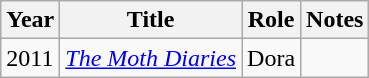<table class="wikitable sortable">
<tr>
<th>Year</th>
<th>Title</th>
<th>Role</th>
<th>Notes</th>
</tr>
<tr>
<td>2011</td>
<td><a href='#'><em>The Moth Diaries</em></a></td>
<td>Dora</td>
<td></td>
</tr>
</table>
